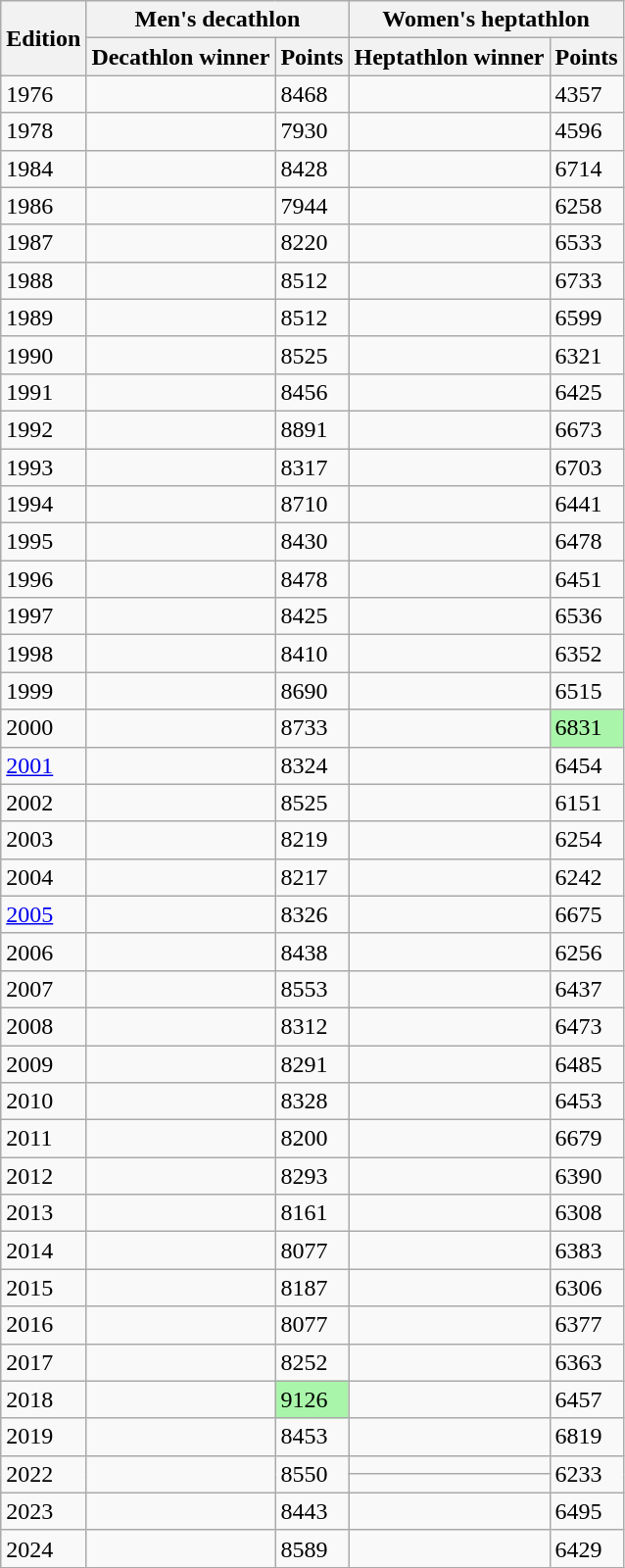<table class="wikitable">
<tr>
<th rowspan=2>Edition</th>
<th colspan=2>Men's decathlon</th>
<th colspan=2>Women's heptathlon</th>
</tr>
<tr>
<th>Decathlon winner</th>
<th>Points</th>
<th>Heptathlon winner</th>
<th>Points</th>
</tr>
<tr>
<td>1976</td>
<td></td>
<td>8468</td>
<td></td>
<td>4357</td>
</tr>
<tr>
<td>1978</td>
<td></td>
<td>7930</td>
<td></td>
<td>4596</td>
</tr>
<tr>
<td>1984</td>
<td></td>
<td>8428</td>
<td></td>
<td>6714</td>
</tr>
<tr>
<td>1986</td>
<td></td>
<td>7944</td>
<td></td>
<td>6258</td>
</tr>
<tr>
<td>1987</td>
<td></td>
<td>8220</td>
<td></td>
<td>6533</td>
</tr>
<tr>
<td>1988</td>
<td></td>
<td>8512</td>
<td></td>
<td>6733</td>
</tr>
<tr>
<td>1989</td>
<td></td>
<td>8512</td>
<td></td>
<td>6599</td>
</tr>
<tr>
<td>1990</td>
<td></td>
<td>8525</td>
<td></td>
<td>6321</td>
</tr>
<tr>
<td>1991</td>
<td></td>
<td>8456</td>
<td></td>
<td>6425</td>
</tr>
<tr>
<td>1992</td>
<td></td>
<td>8891</td>
<td></td>
<td>6673</td>
</tr>
<tr>
<td>1993</td>
<td></td>
<td>8317</td>
<td></td>
<td>6703</td>
</tr>
<tr>
<td>1994</td>
<td></td>
<td>8710</td>
<td></td>
<td>6441</td>
</tr>
<tr>
<td>1995</td>
<td></td>
<td>8430</td>
<td></td>
<td>6478</td>
</tr>
<tr>
<td>1996</td>
<td></td>
<td>8478</td>
<td></td>
<td>6451</td>
</tr>
<tr>
<td>1997</td>
<td></td>
<td>8425</td>
<td></td>
<td>6536</td>
</tr>
<tr>
<td>1998</td>
<td></td>
<td>8410</td>
<td></td>
<td>6352</td>
</tr>
<tr>
<td>1999</td>
<td></td>
<td>8690</td>
<td></td>
<td>6515</td>
</tr>
<tr>
<td>2000</td>
<td></td>
<td>8733</td>
<td></td>
<td bgcolor=#A9F5A9>6831</td>
</tr>
<tr>
<td><a href='#'>2001</a></td>
<td></td>
<td>8324</td>
<td></td>
<td>6454</td>
</tr>
<tr>
<td>2002</td>
<td></td>
<td>8525</td>
<td></td>
<td>6151</td>
</tr>
<tr>
<td>2003</td>
<td></td>
<td>8219</td>
<td></td>
<td>6254</td>
</tr>
<tr>
<td>2004</td>
<td></td>
<td>8217</td>
<td></td>
<td>6242</td>
</tr>
<tr>
<td><a href='#'>2005</a></td>
<td></td>
<td>8326</td>
<td></td>
<td>6675</td>
</tr>
<tr>
<td>2006</td>
<td></td>
<td>8438</td>
<td></td>
<td>6256</td>
</tr>
<tr>
<td>2007</td>
<td></td>
<td>8553</td>
<td></td>
<td>6437</td>
</tr>
<tr>
<td>2008</td>
<td></td>
<td>8312</td>
<td></td>
<td>6473</td>
</tr>
<tr>
<td>2009</td>
<td></td>
<td>8291</td>
<td></td>
<td>6485</td>
</tr>
<tr>
<td>2010</td>
<td></td>
<td>8328</td>
<td></td>
<td>6453</td>
</tr>
<tr>
<td>2011</td>
<td></td>
<td>8200</td>
<td></td>
<td>6679</td>
</tr>
<tr>
<td>2012</td>
<td></td>
<td>8293</td>
<td></td>
<td>6390</td>
</tr>
<tr>
<td>2013</td>
<td></td>
<td>8161</td>
<td></td>
<td>6308</td>
</tr>
<tr>
<td>2014</td>
<td></td>
<td>8077</td>
<td></td>
<td>6383</td>
</tr>
<tr>
<td>2015</td>
<td></td>
<td>8187</td>
<td></td>
<td>6306</td>
</tr>
<tr>
<td>2016</td>
<td></td>
<td>8077</td>
<td></td>
<td>6377</td>
</tr>
<tr>
<td>2017</td>
<td></td>
<td>8252</td>
<td></td>
<td>6363</td>
</tr>
<tr>
<td>2018</td>
<td></td>
<td bgcolor=#A9F5A9>9126</td>
<td></td>
<td>6457</td>
</tr>
<tr>
<td>2019</td>
<td></td>
<td>8453</td>
<td></td>
<td>6819</td>
</tr>
<tr>
<td rowspan="2">2022</td>
<td rowspan="2"></td>
<td rowspan="2">8550</td>
<td></td>
<td rowspan="2">6233</td>
</tr>
<tr>
<td></td>
</tr>
<tr>
<td>2023</td>
<td></td>
<td>8443</td>
<td></td>
<td>6495</td>
</tr>
<tr>
<td>2024</td>
<td></td>
<td>8589</td>
<td></td>
<td>6429 <strong></strong></td>
</tr>
</table>
